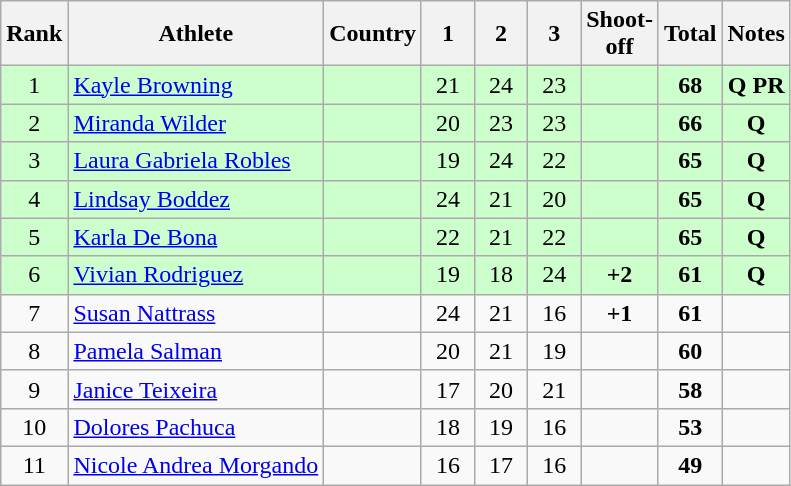<table class="wikitable sortable" style="text-align:center">
<tr>
<th>Rank</th>
<th>Athlete</th>
<th>Country</th>
<th class="unsortable" style="width: 28px">1</th>
<th class="unsortable" style="width: 28px">2</th>
<th class="unsortable" style="width: 28px">3</th>
<th class="unsortable" style="width: 28px">Shoot-off</th>
<th>Total</th>
<th class="unsortable">Notes</th>
</tr>
<tr bgcolor=#ccffcc>
<td>1</td>
<td align="left"><a href='#'>Kayle Browning</a></td>
<td align="left"></td>
<td>21</td>
<td>24</td>
<td>23</td>
<td></td>
<td><strong>68</strong></td>
<td><strong>Q</strong> <strong>PR</strong></td>
</tr>
<tr bgcolor=#ccffcc>
<td>2</td>
<td align="left"><a href='#'>Miranda Wilder</a></td>
<td align="left"></td>
<td>20</td>
<td>23</td>
<td>23</td>
<td></td>
<td><strong>66</strong></td>
<td><strong>Q</strong></td>
</tr>
<tr bgcolor=#ccffcc>
<td>3</td>
<td align="left"><a href='#'>Laura Gabriela Robles</a></td>
<td align="left"></td>
<td>19</td>
<td>24</td>
<td>22</td>
<td></td>
<td><strong>65</strong></td>
<td><strong>Q</strong></td>
</tr>
<tr bgcolor=#ccffcc>
<td>4</td>
<td align="left"><a href='#'>Lindsay Boddez</a></td>
<td align="left"></td>
<td>24</td>
<td>21</td>
<td>20</td>
<td></td>
<td><strong>65</strong></td>
<td><strong>Q</strong></td>
</tr>
<tr bgcolor=#ccffcc>
<td>5</td>
<td align="left"><a href='#'>Karla De Bona</a></td>
<td align="left"></td>
<td>22</td>
<td>21</td>
<td>22</td>
<td></td>
<td><strong>65</strong></td>
<td><strong>Q</strong></td>
</tr>
<tr bgcolor=#ccffcc>
<td>6</td>
<td align="left"><a href='#'>Vivian Rodriguez</a></td>
<td align="left"></td>
<td>19</td>
<td>18</td>
<td>24</td>
<td><strong>+2</strong></td>
<td><strong>61</strong></td>
<td><strong>Q</strong></td>
</tr>
<tr>
<td>7</td>
<td align="left"><a href='#'>Susan Nattrass</a></td>
<td align="left"></td>
<td>24</td>
<td>21</td>
<td>16</td>
<td><strong>+1</strong></td>
<td><strong>61</strong></td>
<td></td>
</tr>
<tr>
<td>8</td>
<td align="left"><a href='#'>Pamela Salman</a></td>
<td align="left"></td>
<td>20</td>
<td>21</td>
<td>19</td>
<td></td>
<td><strong>60</strong></td>
<td></td>
</tr>
<tr>
<td>9</td>
<td align="left"><a href='#'>Janice Teixeira</a></td>
<td align="left"></td>
<td>17</td>
<td>20</td>
<td>21</td>
<td></td>
<td><strong>58</strong></td>
<td></td>
</tr>
<tr>
<td>10</td>
<td align="left"><a href='#'>Dolores Pachuca</a></td>
<td align="left"></td>
<td>18</td>
<td>19</td>
<td>16</td>
<td></td>
<td><strong>53</strong></td>
<td></td>
</tr>
<tr>
<td>11</td>
<td align="left"><a href='#'>Nicole Andrea Morgando</a></td>
<td align="left"></td>
<td>16</td>
<td>17</td>
<td>16</td>
<td></td>
<td><strong>49</strong></td>
<td></td>
</tr>
</table>
